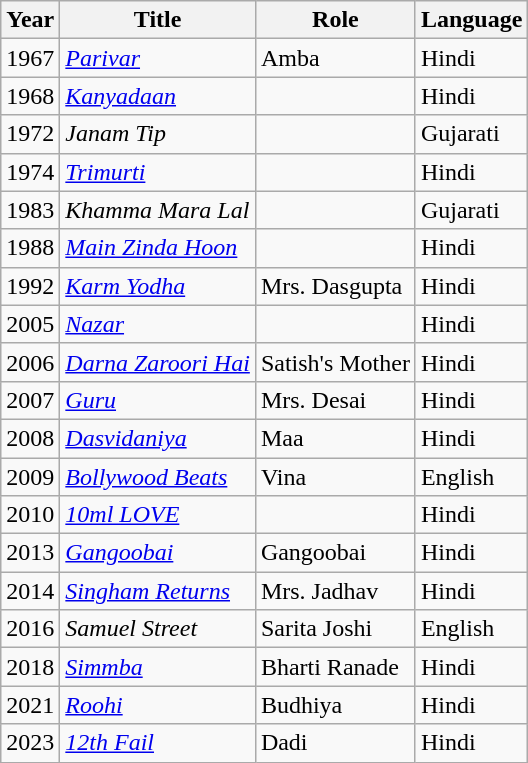<table class="wikitable">
<tr>
<th>Year</th>
<th>Title</th>
<th>Role</th>
<th>Language</th>
</tr>
<tr>
<td>1967</td>
<td><em><a href='#'>Parivar</a></em></td>
<td>Amba</td>
<td>Hindi</td>
</tr>
<tr>
<td>1968</td>
<td><em><a href='#'>Kanyadaan</a></em></td>
<td></td>
<td>Hindi</td>
</tr>
<tr Dil - Amir Khan's mother>
<td>1972</td>
<td><em>Janam Tip</em></td>
<td></td>
<td>Gujarati</td>
</tr>
<tr>
<td>1974</td>
<td><em><a href='#'>Trimurti</a></em></td>
<td></td>
<td>Hindi</td>
</tr>
<tr>
<td>1983</td>
<td><em>Khamma Mara Lal</em></td>
<td></td>
<td>Gujarati</td>
</tr>
<tr>
<td>1988</td>
<td><em><a href='#'>Main Zinda Hoon</a></em></td>
<td></td>
<td>Hindi</td>
</tr>
<tr>
<td>1992</td>
<td><em><a href='#'>Karm Yodha</a></em></td>
<td>Mrs. Dasgupta</td>
<td>Hindi</td>
</tr>
<tr>
<td>2005</td>
<td><em><a href='#'>Nazar</a></em></td>
<td></td>
<td>Hindi</td>
</tr>
<tr>
<td>2006</td>
<td><em><a href='#'>Darna Zaroori Hai</a></em></td>
<td>Satish's Mother</td>
<td>Hindi</td>
</tr>
<tr>
<td>2007</td>
<td><em><a href='#'>Guru</a></em></td>
<td>Mrs. Desai</td>
<td>Hindi</td>
</tr>
<tr>
<td>2008</td>
<td><em><a href='#'>Dasvidaniya</a></em></td>
<td>Maa</td>
<td>Hindi</td>
</tr>
<tr>
<td>2009</td>
<td><em><a href='#'>Bollywood Beats</a></em></td>
<td>Vina</td>
<td>English</td>
</tr>
<tr>
<td>2010</td>
<td><em><a href='#'>10ml LOVE</a></em></td>
<td></td>
<td>Hindi</td>
</tr>
<tr>
<td>2013</td>
<td><em><a href='#'>Gangoobai</a></em></td>
<td>Gangoobai</td>
<td>Hindi</td>
</tr>
<tr>
<td>2014</td>
<td><em><a href='#'>Singham Returns</a></em></td>
<td>Mrs. Jadhav</td>
<td>Hindi</td>
</tr>
<tr>
<td>2016</td>
<td><em>Samuel Street</em></td>
<td>Sarita Joshi</td>
<td>English</td>
</tr>
<tr>
<td>2018</td>
<td><em><a href='#'>Simmba</a></em></td>
<td>Bharti Ranade</td>
<td>Hindi</td>
</tr>
<tr>
<td>2021</td>
<td><em><a href='#'>Roohi</a></em></td>
<td>Budhiya</td>
<td>Hindi</td>
</tr>
<tr>
<td>2023</td>
<td><em><a href='#'>12th Fail</a></em></td>
<td>Dadi</td>
<td>Hindi</td>
</tr>
</table>
